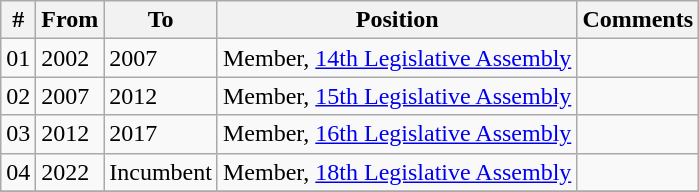<table class="wikitable sortable">
<tr>
<th>#</th>
<th>From</th>
<th>To</th>
<th>Position</th>
<th>Comments</th>
</tr>
<tr>
<td>01</td>
<td>2002</td>
<td>2007</td>
<td>Member, <a href='#'>14th Legislative Assembly</a></td>
<td></td>
</tr>
<tr>
<td>02</td>
<td>2007</td>
<td>2012</td>
<td>Member, <a href='#'>15th Legislative Assembly</a></td>
<td></td>
</tr>
<tr>
<td>03</td>
<td>2012</td>
<td>2017</td>
<td>Member, <a href='#'>16th Legislative Assembly</a></td>
<td></td>
</tr>
<tr>
<td>04</td>
<td>2022</td>
<td>Incumbent</td>
<td>Member, <a href='#'>18th Legislative Assembly</a></td>
<td></td>
</tr>
<tr>
</tr>
</table>
